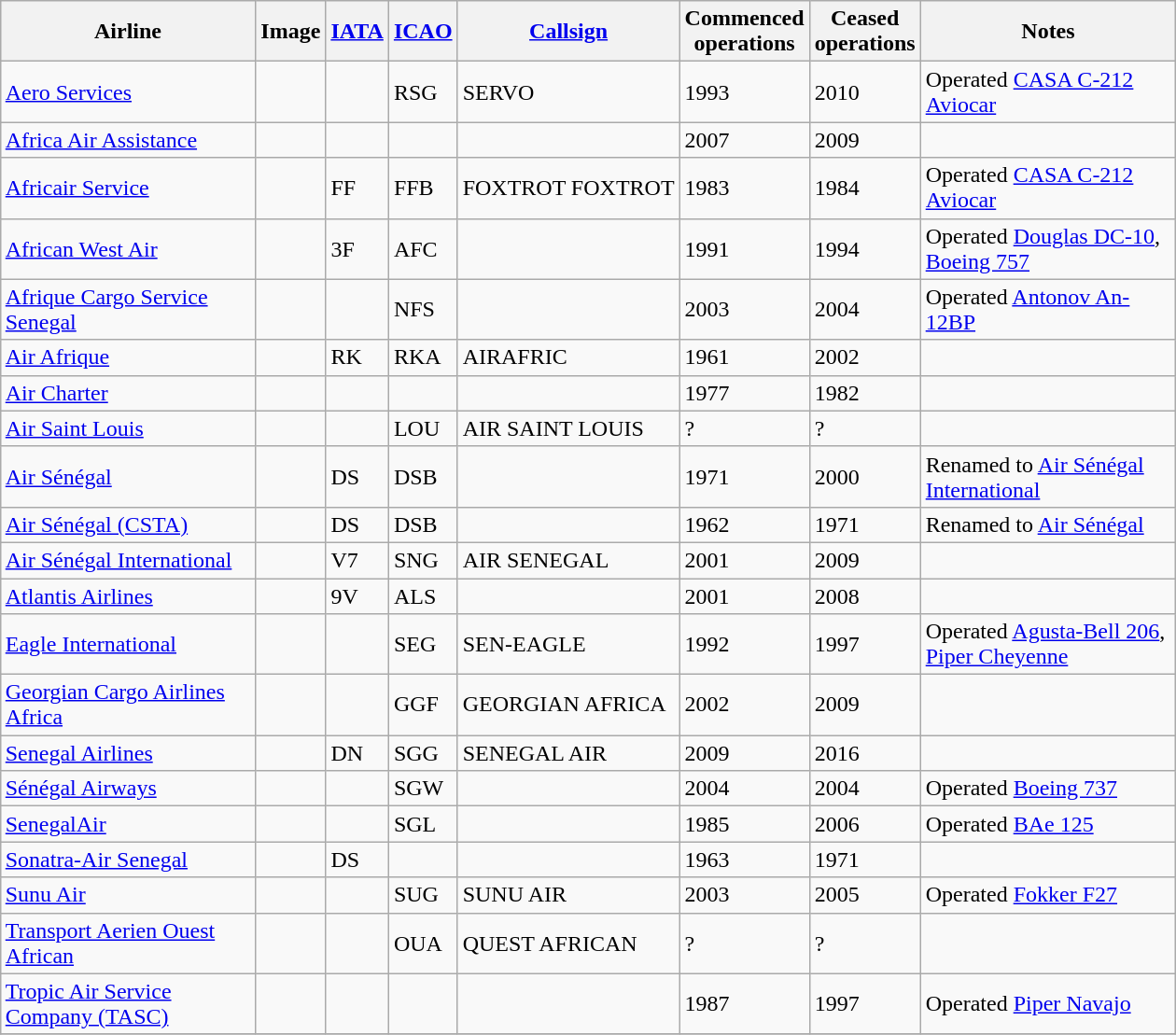<table class="wikitable sortable" style="border-collapse:collapse; margin:auto;" border="1" cellpadding="3">
<tr valign="middle">
<th style="width:175px;">Airline</th>
<th>Image</th>
<th><a href='#'>IATA</a></th>
<th><a href='#'>ICAO</a></th>
<th><a href='#'>Callsign</a></th>
<th>Commenced<br>operations</th>
<th>Ceased<br>operations</th>
<th style="width:175px;">Notes</th>
</tr>
<tr>
<td><a href='#'>Aero Services</a></td>
<td></td>
<td></td>
<td>RSG</td>
<td>SERVO</td>
<td>1993</td>
<td>2010</td>
<td>Operated <a href='#'>CASA C-212 Aviocar</a></td>
</tr>
<tr>
<td><a href='#'>Africa Air Assistance</a></td>
<td></td>
<td></td>
<td></td>
<td></td>
<td>2007</td>
<td>2009</td>
<td></td>
</tr>
<tr>
<td><a href='#'>Africair Service</a></td>
<td></td>
<td>FF</td>
<td>FFB</td>
<td>FOXTROT FOXTROT</td>
<td>1983</td>
<td>1984</td>
<td>Operated <a href='#'>CASA C-212 Aviocar</a></td>
</tr>
<tr>
<td><a href='#'>African West Air</a></td>
<td></td>
<td>3F</td>
<td>AFC</td>
<td></td>
<td>1991</td>
<td>1994</td>
<td>Operated <a href='#'>Douglas DC-10</a>, <a href='#'>Boeing 757</a></td>
</tr>
<tr>
<td><a href='#'>Afrique Cargo Service Senegal</a></td>
<td></td>
<td></td>
<td>NFS</td>
<td></td>
<td>2003</td>
<td>2004</td>
<td>Operated <a href='#'>Antonov An-12BP</a></td>
</tr>
<tr>
<td><a href='#'>Air Afrique</a></td>
<td></td>
<td>RK</td>
<td>RKA</td>
<td>AIRAFRIC</td>
<td>1961</td>
<td>2002</td>
<td></td>
</tr>
<tr>
<td><a href='#'>Air Charter</a></td>
<td></td>
<td></td>
<td></td>
<td></td>
<td>1977</td>
<td>1982</td>
<td></td>
</tr>
<tr>
<td><a href='#'>Air Saint Louis</a></td>
<td></td>
<td></td>
<td>LOU</td>
<td>AIR SAINT LOUIS</td>
<td>?</td>
<td>?</td>
<td></td>
</tr>
<tr>
<td><a href='#'>Air Sénégal</a></td>
<td></td>
<td>DS</td>
<td>DSB</td>
<td></td>
<td>1971</td>
<td>2000</td>
<td>Renamed to <a href='#'>Air Sénégal International</a></td>
</tr>
<tr>
<td><a href='#'>Air Sénégal (CSTA)</a></td>
<td></td>
<td>DS</td>
<td>DSB</td>
<td></td>
<td>1962</td>
<td>1971</td>
<td>Renamed to <a href='#'>Air Sénégal</a></td>
</tr>
<tr>
<td><a href='#'>Air Sénégal International</a></td>
<td></td>
<td>V7</td>
<td>SNG</td>
<td>AIR SENEGAL</td>
<td>2001</td>
<td>2009</td>
<td></td>
</tr>
<tr>
<td><a href='#'>Atlantis Airlines</a></td>
<td></td>
<td>9V</td>
<td>ALS</td>
<td></td>
<td>2001</td>
<td>2008</td>
<td></td>
</tr>
<tr>
<td><a href='#'>Eagle International</a></td>
<td></td>
<td></td>
<td>SEG</td>
<td>SEN-EAGLE</td>
<td>1992</td>
<td>1997</td>
<td>Operated <a href='#'>Agusta-Bell 206</a>, <a href='#'>Piper Cheyenne</a></td>
</tr>
<tr>
<td><a href='#'>Georgian Cargo Airlines Africa</a></td>
<td></td>
<td></td>
<td>GGF</td>
<td>GEORGIAN AFRICA</td>
<td>2002</td>
<td>2009</td>
<td></td>
</tr>
<tr>
<td><a href='#'>Senegal Airlines</a></td>
<td></td>
<td>DN</td>
<td>SGG</td>
<td>SENEGAL AIR</td>
<td>2009</td>
<td>2016</td>
<td></td>
</tr>
<tr>
<td><a href='#'>Sénégal Airways</a></td>
<td></td>
<td></td>
<td>SGW</td>
<td></td>
<td>2004</td>
<td>2004</td>
<td>Operated <a href='#'>Boeing 737</a></td>
</tr>
<tr>
<td><a href='#'>SenegalAir</a></td>
<td></td>
<td></td>
<td>SGL</td>
<td></td>
<td>1985</td>
<td>2006</td>
<td>Operated <a href='#'>BAe 125</a></td>
</tr>
<tr>
<td><a href='#'>Sonatra-Air Senegal</a></td>
<td></td>
<td>DS</td>
<td></td>
<td></td>
<td>1963</td>
<td>1971</td>
<td></td>
</tr>
<tr>
<td><a href='#'>Sunu Air</a></td>
<td></td>
<td></td>
<td>SUG</td>
<td>SUNU AIR</td>
<td>2003</td>
<td>2005</td>
<td>Operated <a href='#'>Fokker F27</a></td>
</tr>
<tr>
<td><a href='#'>Transport Aerien Ouest African</a></td>
<td></td>
<td></td>
<td>OUA</td>
<td>QUEST AFRICAN</td>
<td>?</td>
<td>?</td>
<td></td>
</tr>
<tr>
<td><a href='#'>Tropic Air Service Company (TASC)</a></td>
<td></td>
<td></td>
<td></td>
<td></td>
<td>1987</td>
<td>1997</td>
<td>Operated <a href='#'>Piper Navajo</a></td>
</tr>
<tr>
</tr>
</table>
